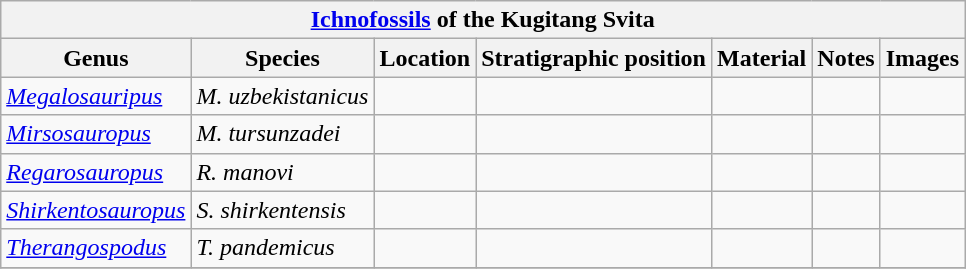<table class="wikitable" align="center">
<tr>
<th colspan="7" align="center"><a href='#'>Ichnofossils</a> of the Kugitang Svita</th>
</tr>
<tr>
<th>Genus</th>
<th>Species</th>
<th>Location</th>
<th>Stratigraphic position</th>
<th>Material</th>
<th>Notes</th>
<th>Images</th>
</tr>
<tr>
<td><em><a href='#'>Megalosauripus</a></em></td>
<td><em>M. uzbekistanicus</em></td>
<td></td>
<td></td>
<td></td>
<td></td>
<td></td>
</tr>
<tr>
<td><em><a href='#'>Mirsosauropus</a></em></td>
<td><em>M. tursunzadei</em></td>
<td></td>
<td></td>
<td></td>
<td></td>
<td></td>
</tr>
<tr>
<td><em><a href='#'>Regarosauropus</a></em></td>
<td><em>R. manovi</em></td>
<td></td>
<td></td>
<td></td>
<td></td>
<td></td>
</tr>
<tr>
<td><em><a href='#'>Shirkentosauropus</a></em></td>
<td><em>S. shirkentensis</em></td>
<td></td>
<td></td>
<td></td>
<td></td>
<td></td>
</tr>
<tr>
<td><em><a href='#'>Therangospodus</a></em></td>
<td><em>T. pandemicus</em></td>
<td></td>
<td></td>
<td></td>
<td></td>
<td></td>
</tr>
<tr>
</tr>
</table>
